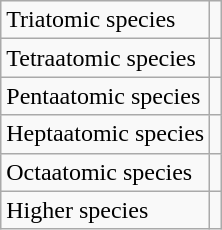<table class="wikitable" style="float:left; margin-left:1em; margin-right:1em">
<tr>
<td>Triatomic species</td>
<td></td>
</tr>
<tr>
<td>Tetraatomic species</td>
<td></td>
</tr>
<tr>
<td>Pentaatomic species</td>
<td></td>
</tr>
<tr>
<td>Heptaatomic species</td>
<td></td>
</tr>
<tr>
<td>Octaatomic species</td>
<td></td>
</tr>
<tr>
<td>Higher species</td>
<td></td>
</tr>
</table>
